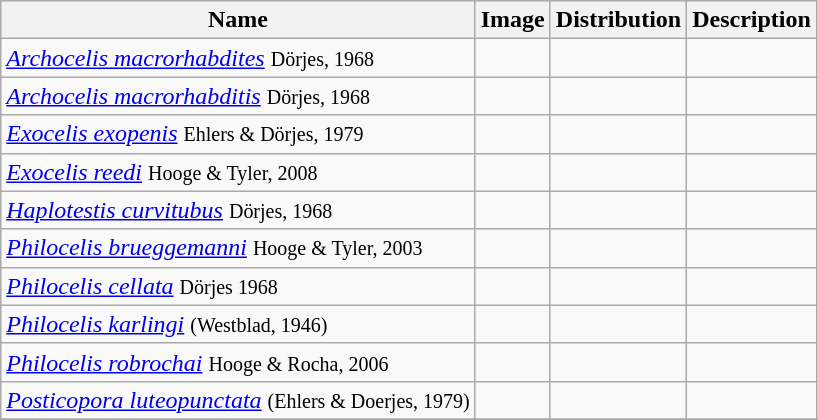<table class="wikitable sortable" style="text-align:left;">
<tr>
<th scope="col">Name</th>
<th scope="col">Image</th>
<th scope="col">Distribution</th>
<th scope="col">Description</th>
</tr>
<tr>
<td scope="row" align="left"><em><a href='#'>Archocelis macrorhabdites</a></em> <small>Dörjes, 1968</small></td>
<td></td>
<td></td>
<td></td>
</tr>
<tr>
<td scope="row" align="left"><em><a href='#'>Archocelis macrorhabditis</a></em> <small>Dörjes, 1968</small></td>
<td></td>
<td></td>
<td></td>
</tr>
<tr>
<td scope="row" align="left"><em><a href='#'>Exocelis exopenis</a></em> <small>Ehlers & Dörjes, 1979</small></td>
<td></td>
<td></td>
<td></td>
</tr>
<tr>
<td scope="row" align="left"><em><a href='#'>Exocelis reedi</a></em> <small>Hooge & Tyler, 2008</small></td>
<td></td>
<td></td>
<td></td>
</tr>
<tr>
<td scope="row" align="left"><em><a href='#'>Haplotestis curvitubus</a></em> <small>Dörjes, 1968</small></td>
<td></td>
<td></td>
<td></td>
</tr>
<tr>
<td scope="row" align="left"><em><a href='#'>Philocelis brueggemanni</a></em> <small>Hooge & Tyler, 2003</small></td>
<td></td>
<td></td>
<td></td>
</tr>
<tr>
<td scope="row" align="left"><em><a href='#'>Philocelis cellata</a></em> <small>Dörjes 1968</small></td>
<td></td>
<td></td>
<td></td>
</tr>
<tr>
<td scope="row" align="left"><em><a href='#'>Philocelis karlingi</a></em> <small>(Westblad, 1946)</small></td>
<td></td>
<td></td>
<td></td>
</tr>
<tr>
<td scope="row" align="left"><em><a href='#'>Philocelis robrochai</a></em> <small>Hooge & Rocha, 2006</small></td>
<td></td>
<td></td>
<td></td>
</tr>
<tr>
<td scope="row" align="left"><em><a href='#'>Posticopora luteopunctata</a></em> <small>(Ehlers & Doerjes, 1979)</small></td>
<td></td>
<td></td>
<td></td>
</tr>
<tr>
</tr>
</table>
